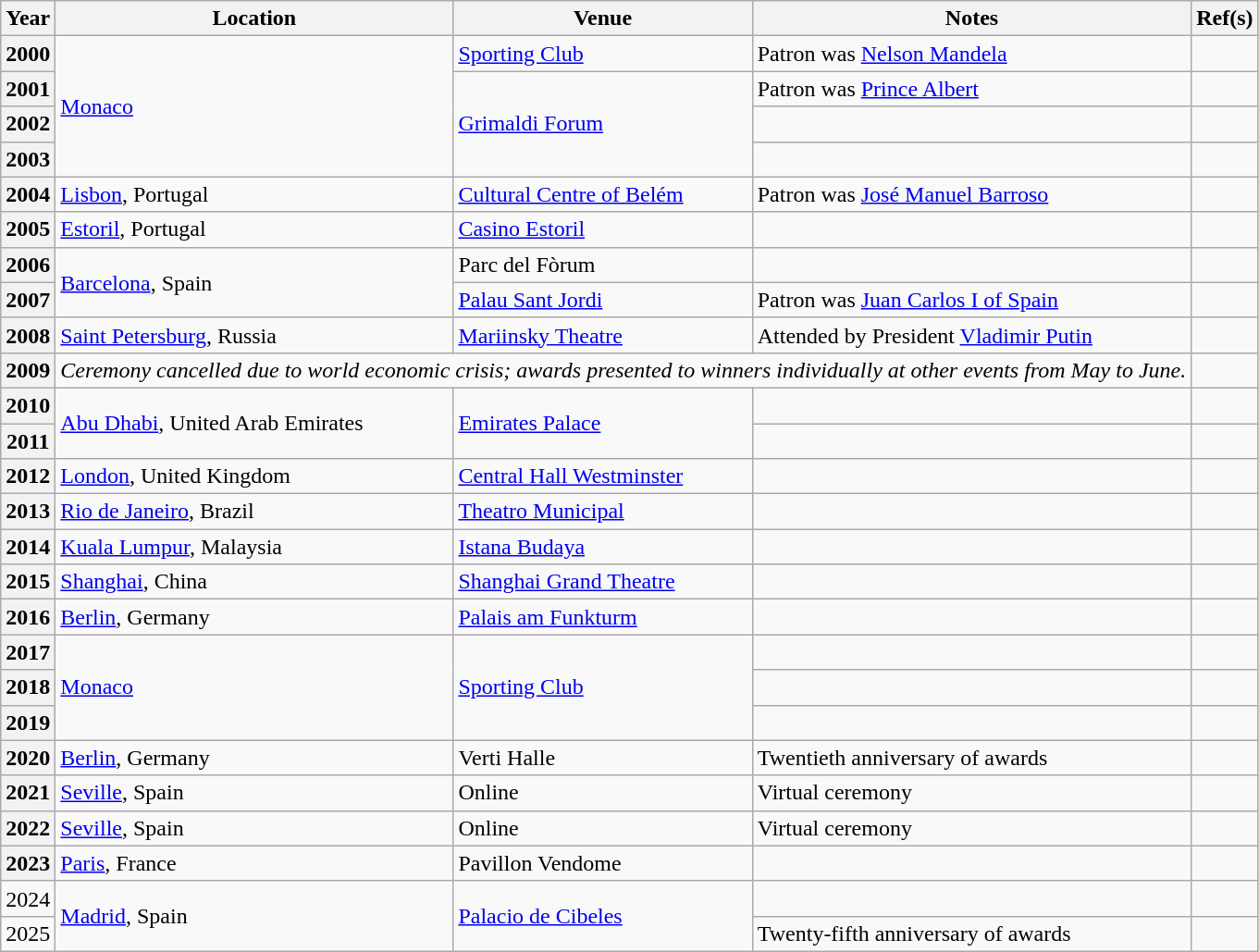<table class="wikitable plainrowheaders">
<tr>
<th scope=col>Year</th>
<th scope=col>Location</th>
<th scope=col>Venue</th>
<th scope=col>Notes</th>
<th scope=col>Ref(s)</th>
</tr>
<tr>
<th scope=row>2000</th>
<td rowspan=4> <a href='#'>Monaco</a></td>
<td><a href='#'>Sporting Club</a></td>
<td>Patron was <a href='#'>Nelson Mandela</a></td>
<td></td>
</tr>
<tr>
<th scope=row>2001</th>
<td rowspan=3><a href='#'>Grimaldi Forum</a></td>
<td>Patron was <a href='#'>Prince Albert</a></td>
<td></td>
</tr>
<tr>
<th scope=row>2002</th>
<td></td>
<td></td>
</tr>
<tr>
<th scope=row>2003</th>
<td></td>
<td></td>
</tr>
<tr>
<th scope=row>2004</th>
<td> <a href='#'>Lisbon</a>, Portugal</td>
<td><a href='#'>Cultural Centre of Belém</a></td>
<td>Patron was <a href='#'>José Manuel Barroso</a></td>
<td></td>
</tr>
<tr>
<th scope=row>2005</th>
<td> <a href='#'>Estoril</a>, Portugal</td>
<td><a href='#'>Casino Estoril</a></td>
<td></td>
<td></td>
</tr>
<tr>
<th scope=row>2006</th>
<td rowspan=2> <a href='#'>Barcelona</a>, Spain</td>
<td>Parc del Fòrum</td>
<td></td>
<td></td>
</tr>
<tr>
<th scope=row>2007</th>
<td><a href='#'>Palau Sant Jordi</a></td>
<td>Patron was <a href='#'>Juan Carlos I of Spain</a></td>
<td></td>
</tr>
<tr>
<th scope=row>2008</th>
<td> <a href='#'>Saint Petersburg</a>, Russia</td>
<td><a href='#'>Mariinsky Theatre</a></td>
<td>Attended by President <a href='#'>Vladimir Putin</a></td>
<td></td>
</tr>
<tr>
<th scope=row>2009</th>
<td align=center colspan=3><em>Ceremony cancelled due to world economic crisis; awards presented to winners individually at other events from May to June.</em></td>
<td></td>
</tr>
<tr>
<th scope=row>2010</th>
<td rowspan=2> <a href='#'>Abu Dhabi</a>, United Arab Emirates</td>
<td rowspan=2><a href='#'>Emirates Palace</a></td>
<td></td>
<td></td>
</tr>
<tr>
<th scope=row>2011</th>
<td></td>
<td></td>
</tr>
<tr>
<th scope=row>2012</th>
<td> <a href='#'>London</a>, United Kingdom</td>
<td><a href='#'>Central Hall Westminster</a></td>
<td></td>
<td></td>
</tr>
<tr>
<th scope=row>2013</th>
<td> <a href='#'>Rio de Janeiro</a>, Brazil</td>
<td><a href='#'>Theatro Municipal</a></td>
<td></td>
<td></td>
</tr>
<tr>
<th scope=row>2014</th>
<td> <a href='#'>Kuala Lumpur</a>, Malaysia</td>
<td><a href='#'>Istana Budaya</a></td>
<td></td>
<td></td>
</tr>
<tr>
<th scope=row>2015</th>
<td> <a href='#'>Shanghai</a>, China</td>
<td><a href='#'>Shanghai Grand Theatre</a></td>
<td></td>
<td></td>
</tr>
<tr>
<th scope=row>2016</th>
<td> <a href='#'>Berlin</a>, Germany</td>
<td><a href='#'>Palais am Funkturm</a></td>
<td></td>
<td></td>
</tr>
<tr>
<th scope=row>2017</th>
<td rowspan=3> <a href='#'>Monaco</a></td>
<td rowspan=3><a href='#'>Sporting Club</a></td>
<td></td>
<td></td>
</tr>
<tr>
<th scope=row>2018</th>
<td></td>
<td></td>
</tr>
<tr>
<th scope=row>2019</th>
<td></td>
<td></td>
</tr>
<tr>
<th scope=row>2020</th>
<td> <a href='#'>Berlin</a>, Germany</td>
<td>Verti Halle</td>
<td>Twentieth anniversary of awards</td>
<td></td>
</tr>
<tr>
<th scope=row>2021</th>
<td> <a href='#'>Seville</a>, Spain</td>
<td>Online</td>
<td>Virtual ceremony</td>
<td></td>
</tr>
<tr>
<th scope=row>2022</th>
<td> <a href='#'>Seville</a>, Spain</td>
<td>Online</td>
<td>Virtual ceremony</td>
<td></td>
</tr>
<tr>
<th scope=row>2023</th>
<td> <a href='#'>Paris</a>, France</td>
<td>Pavillon Vendome</td>
<td></td>
<td></td>
</tr>
<tr>
<td>2024</td>
<td rowspan=2> <a href='#'>Madrid</a>, Spain</td>
<td rowspan=2><a href='#'>Palacio de Cibeles</a></td>
<td></td>
<td></td>
</tr>
<tr>
<td>2025</td>
<td>Twenty-fifth anniversary of awards</td>
<td></td>
</tr>
</table>
